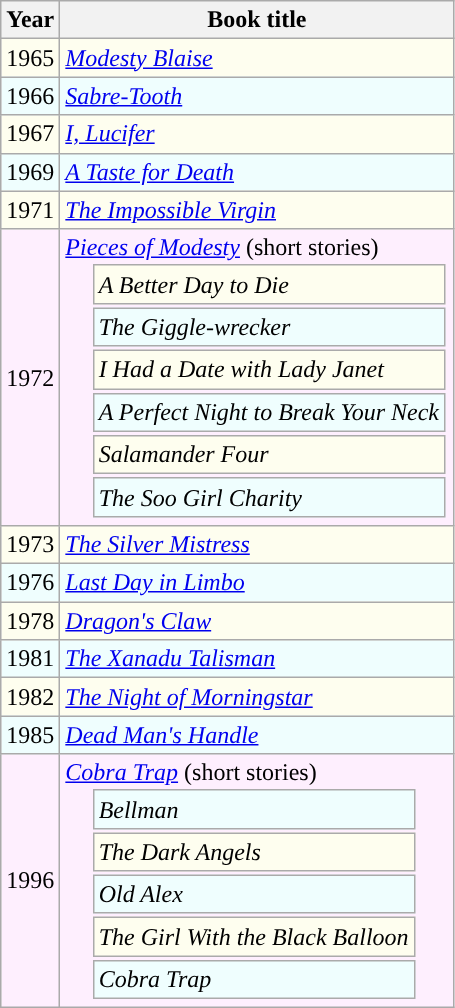<table class="wikitable">
<tr style="background:#F4F4F4;">
<th>Year</th>
<th>Book title</th>
</tr>
<tr style="background:#FEFEEF;">
<td>1965</td>
<td><em><a href='#'>Modesty Blaise</a></em></td>
</tr>
<tr style="background:#EFFEFE;">
<td>1966</td>
<td><em><a href='#'>Sabre-Tooth</a></em></td>
</tr>
<tr style="background:#FEFEEF;">
<td>1967</td>
<td><em><a href='#'>I, Lucifer</a></em></td>
</tr>
<tr style="background:#EFFEFE;">
<td>1969</td>
<td><em><a href='#'>A Taste for Death</a></em></td>
</tr>
<tr style="background:#FEFEEF;">
<td>1971</td>
<td><em><a href='#'>The Impossible Virgin</a></em></td>
</tr>
<tr style="background:#FEEFFE;">
<td>1972</td>
<td><em><a href='#'>Pieces of Modesty</a></em> (short stories)<br><table style="margin-left:1em">
<tr style="background:#FEFEEF;">
<td><em>A Better Day to Die</em></td>
</tr>
<tr style="background:#EFFEFE;">
<td><em>The Giggle-wrecker</em></td>
</tr>
<tr style="background:#FEFEEF;">
<td><em>I Had a Date with Lady Janet</em></td>
</tr>
<tr style="background:#EFFEFE;">
<td><em>A Perfect Night to Break Your Neck</em></td>
</tr>
<tr style="background:#FEFEEF;">
<td><em>Salamander Four</em></td>
</tr>
<tr style="background:#EFFEFE;">
<td><em>The Soo Girl Charity</em></td>
</tr>
</table>
</td>
</tr>
<tr style="background:#FEFEEF;">
<td>1973</td>
<td><em><a href='#'>The Silver Mistress</a></em></td>
</tr>
<tr style="background:#EFFEFE;">
<td>1976</td>
<td><em><a href='#'>Last Day in Limbo</a></em></td>
</tr>
<tr style="background:#FEFEEF;">
<td>1978</td>
<td><em><a href='#'>Dragon's Claw</a></em></td>
</tr>
<tr style="background:#EFFEFE;">
<td>1981</td>
<td><em><a href='#'>The Xanadu Talisman</a></em></td>
</tr>
<tr style="background:#FEFEEF;">
<td>1982</td>
<td><em><a href='#'>The Night of Morningstar</a></em></td>
</tr>
<tr style="background:#EFFEFE;">
<td>1985</td>
<td><em><a href='#'>Dead Man's Handle</a></em></td>
</tr>
<tr style="background:#FEEFFE;">
<td>1996</td>
<td><em><a href='#'>Cobra Trap</a></em> (short stories)<br><table style="margin-left:1em">
<tr style="background:#EFFEFE;">
<td><em>Bellman</em></td>
</tr>
<tr style="background:#FEFEEF;">
<td><em>The Dark Angels</em></td>
</tr>
<tr style="background:#EFFEFE;">
<td><em>Old Alex</em></td>
</tr>
<tr style="background:#FEFEEF;">
<td><em>The Girl With the Black Balloon</em></td>
</tr>
<tr style="background:#EFFEFE;">
<td><em>Cobra Trap</em></td>
</tr>
</table>
</td>
</tr>
</table>
